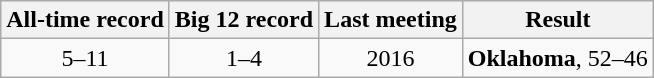<table class="wikitable">
<tr style="text-align:center;">
<th>All-time record</th>
<th>Big 12 record</th>
<th>Last meeting</th>
<th>Result</th>
</tr>
<tr style="text-align:center;">
<td>5–11</td>
<td>1–4</td>
<td>2016</td>
<td><strong>Oklahoma</strong>, 52–46</td>
</tr>
</table>
